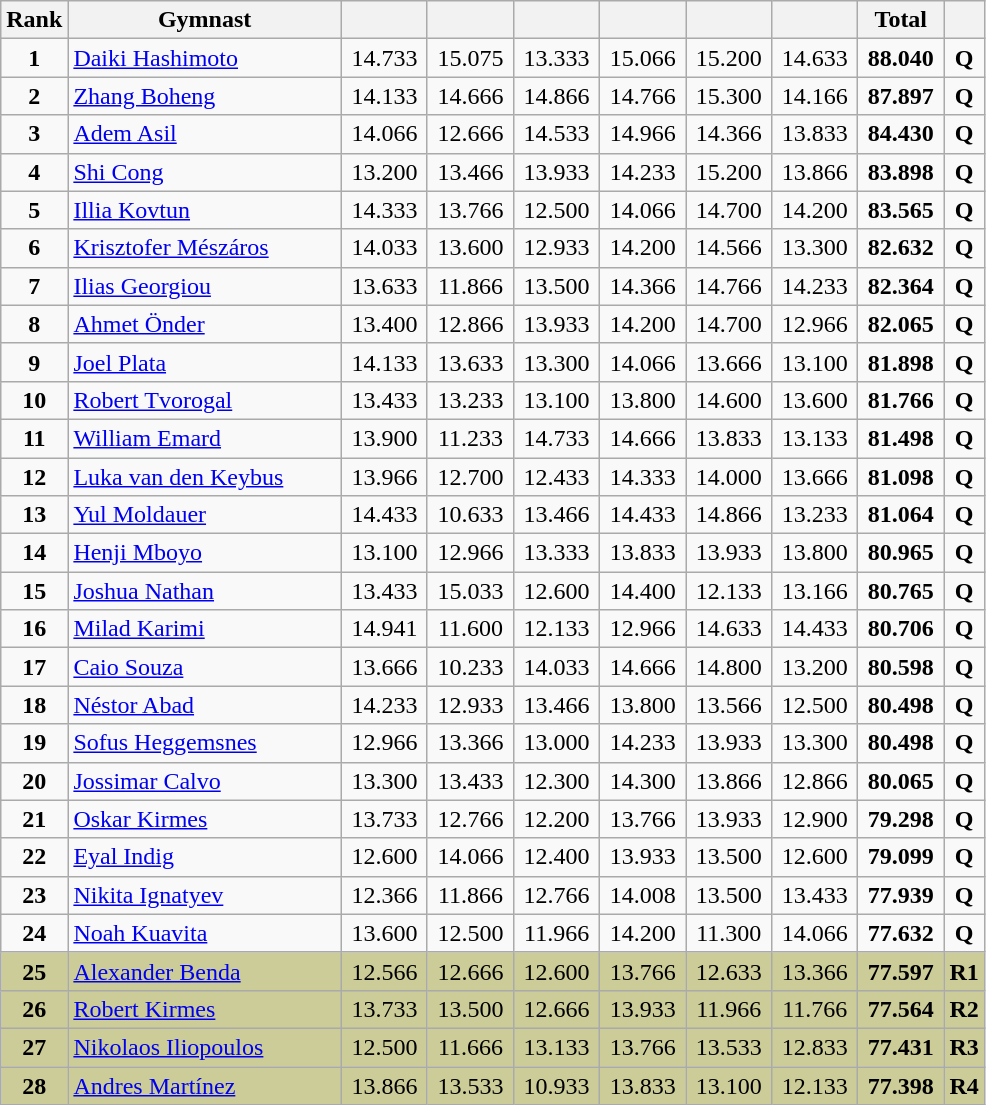<table class="wikitable sortable" style="text-align:center; font-size:100%">
<tr>
<th scope="col" style="width:15px;">Rank</th>
<th scope="col" style="width:175px;">Gymnast</th>
<th scope="col" style="width:50px;"></th>
<th scope="col" style="width:50px;"></th>
<th scope="col" style="width:50px;"></th>
<th scope="col" style="width:50px;"></th>
<th scope="col" style="width:50px;"></th>
<th scope="col" style="width:50px;"></th>
<th scope="col" style="width:50px;">Total</th>
<th scope="col" style="width:15px;"></th>
</tr>
<tr>
<td scope="row" style="text-align:center;"><strong>1</strong></td>
<td style="text-align:left;"> <a href='#'>Daiki Hashimoto</a></td>
<td>14.733</td>
<td>15.075</td>
<td>13.333</td>
<td>15.066</td>
<td>15.200</td>
<td>14.633</td>
<td><strong>88.040</strong></td>
<td><strong>Q</strong></td>
</tr>
<tr>
<td scope="row" style="text-align:center;"><strong>2</strong></td>
<td style="text-align:left;"> <a href='#'>Zhang Boheng</a></td>
<td>14.133</td>
<td>14.666</td>
<td>14.866</td>
<td>14.766</td>
<td>15.300</td>
<td>14.166</td>
<td><strong>87.897</strong></td>
<td><strong>Q</strong></td>
</tr>
<tr>
<td scope="row" style="text-align:center;"><strong>3</strong></td>
<td style="text-align:left;"> <a href='#'>Adem Asil</a></td>
<td>14.066</td>
<td>12.666</td>
<td>14.533</td>
<td>14.966</td>
<td>14.366</td>
<td>13.833</td>
<td><strong>84.430</strong></td>
<td><strong>Q</strong></td>
</tr>
<tr>
<td scope="row" style="text-align:center;"><strong>4</strong></td>
<td style="text-align:left;"> <a href='#'>Shi Cong</a></td>
<td>13.200</td>
<td>13.466</td>
<td>13.933</td>
<td>14.233</td>
<td>15.200</td>
<td>13.866</td>
<td><strong>83.898</strong></td>
<td><strong>Q</strong></td>
</tr>
<tr>
<td scope="row" style="text-align:center;"><strong>5</strong></td>
<td style="text-align:left;"> <a href='#'>Illia Kovtun</a></td>
<td>14.333</td>
<td>13.766</td>
<td>12.500</td>
<td>14.066</td>
<td>14.700</td>
<td>14.200</td>
<td><strong>83.565</strong></td>
<td><strong>Q</strong></td>
</tr>
<tr>
<td scope="row" style="text-align:center;"><strong>6</strong></td>
<td style="text-align:left;"> <a href='#'>Krisztofer Mészáros</a></td>
<td>14.033</td>
<td>13.600</td>
<td>12.933</td>
<td>14.200</td>
<td>14.566</td>
<td>13.300</td>
<td><strong>82.632</strong></td>
<td><strong>Q</strong></td>
</tr>
<tr>
<td scope="row" style="text-align:center;"><strong>7</strong></td>
<td style="text-align:left;"> <a href='#'>Ilias Georgiou</a></td>
<td>13.633</td>
<td>11.866</td>
<td>13.500</td>
<td>14.366</td>
<td>14.766</td>
<td>14.233</td>
<td><strong>82.364</strong></td>
<td><strong>Q</strong></td>
</tr>
<tr>
<td scope="row" style="text-align:center;"><strong>8</strong></td>
<td style="text-align:left;"> <a href='#'>Ahmet Önder</a></td>
<td>13.400</td>
<td>12.866</td>
<td>13.933</td>
<td>14.200</td>
<td>14.700</td>
<td>12.966</td>
<td><strong>82.065</strong></td>
<td><strong>Q</strong></td>
</tr>
<tr>
<td scope="row" style="text-align:center;"><strong>9</strong></td>
<td style="text-align:left;"> <a href='#'>Joel Plata</a></td>
<td>14.133</td>
<td>13.633</td>
<td>13.300</td>
<td>14.066</td>
<td>13.666</td>
<td>13.100</td>
<td><strong>81.898</strong></td>
<td><strong>Q</strong></td>
</tr>
<tr>
<td scope="row" style="text-align:center;"><strong>10</strong></td>
<td style="text-align:left;"> <a href='#'>Robert Tvorogal</a></td>
<td>13.433</td>
<td>13.233</td>
<td>13.100</td>
<td>13.800</td>
<td>14.600</td>
<td>13.600</td>
<td><strong>81.766</strong></td>
<td><strong>Q</strong></td>
</tr>
<tr>
<td scope="row" style="text-align:center;"><strong>11</strong></td>
<td style="text-align:left;"> <a href='#'>William Emard</a></td>
<td>13.900</td>
<td>11.233</td>
<td>14.733</td>
<td>14.666</td>
<td>13.833</td>
<td>13.133</td>
<td><strong>81.498</strong></td>
<td><strong>Q</strong></td>
</tr>
<tr>
<td scope="row" style="text-align:center;"><strong>12</strong></td>
<td style="text-align:left;"> <a href='#'>Luka van den Keybus</a></td>
<td>13.966</td>
<td>12.700</td>
<td>12.433</td>
<td>14.333</td>
<td>14.000</td>
<td>13.666</td>
<td><strong>81.098</strong></td>
<td><strong>Q</strong></td>
</tr>
<tr>
<td scope="row" style="text-align:center;"><strong>13</strong></td>
<td style="text-align:left;"> <a href='#'>Yul Moldauer</a></td>
<td>14.433</td>
<td>10.633</td>
<td>13.466</td>
<td>14.433</td>
<td>14.866</td>
<td>13.233</td>
<td><strong>81.064</strong></td>
<td><strong>Q</strong></td>
</tr>
<tr>
<td scope="row" style="text-align:center;"><strong>14</strong></td>
<td style="text-align:left;"> <a href='#'>Henji Mboyo</a></td>
<td>13.100</td>
<td>12.966</td>
<td>13.333</td>
<td>13.833</td>
<td>13.933</td>
<td>13.800</td>
<td><strong>80.965</strong></td>
<td><strong>Q</strong></td>
</tr>
<tr>
<td scope="row" style="text-align:center;"><strong>15</strong></td>
<td style="text-align:left;"> <a href='#'>Joshua Nathan</a></td>
<td>13.433</td>
<td>15.033</td>
<td>12.600</td>
<td>14.400</td>
<td>12.133</td>
<td>13.166</td>
<td><strong>80.765</strong></td>
<td><strong>Q</strong></td>
</tr>
<tr>
<td scope="row" style="text-align:center;"><strong>16</strong></td>
<td style="text-align:left;"> <a href='#'>Milad Karimi</a></td>
<td>14.941</td>
<td>11.600</td>
<td>12.133</td>
<td>12.966</td>
<td>14.633</td>
<td>14.433</td>
<td><strong>80.706</strong></td>
<td><strong>Q</strong></td>
</tr>
<tr>
<td scope="row" style="text-align:center;"><strong>17</strong></td>
<td style="text-align:left;"> <a href='#'>Caio Souza</a></td>
<td>13.666</td>
<td>10.233</td>
<td>14.033</td>
<td>14.666</td>
<td>14.800</td>
<td>13.200</td>
<td><strong>80.598</strong></td>
<td><strong>Q</strong></td>
</tr>
<tr>
<td scope="row" style="text-align:center;"><strong>18</strong></td>
<td style="text-align:left;"> <a href='#'>Néstor Abad</a></td>
<td>14.233</td>
<td>12.933</td>
<td>13.466</td>
<td>13.800</td>
<td>13.566</td>
<td>12.500</td>
<td><strong>80.498</strong></td>
<td><strong>Q</strong></td>
</tr>
<tr>
<td scope="row" style="text-align:center;"><strong>19</strong></td>
<td style="text-align:left;"> <a href='#'>Sofus Heggemsnes</a></td>
<td>12.966</td>
<td>13.366</td>
<td>13.000</td>
<td>14.233</td>
<td>13.933</td>
<td>13.300</td>
<td><strong>80.498</strong></td>
<td><strong>Q</strong></td>
</tr>
<tr>
<td scope="row" style="text-align:center;"><strong>20</strong></td>
<td style="text-align:left;"> <a href='#'>Jossimar Calvo</a></td>
<td>13.300</td>
<td>13.433</td>
<td>12.300</td>
<td>14.300</td>
<td>13.866</td>
<td>12.866</td>
<td><strong>80.065</strong></td>
<td><strong>Q</strong></td>
</tr>
<tr>
<td scope="row" style="text-align:center;"><strong>21</strong></td>
<td style="text-align:left;"> <a href='#'>Oskar Kirmes</a></td>
<td>13.733</td>
<td>12.766</td>
<td>12.200</td>
<td>13.766</td>
<td>13.933</td>
<td>12.900</td>
<td><strong>79.298</strong></td>
<td><strong>Q</strong></td>
</tr>
<tr>
<td scope="row" style="text-align:center;"><strong>22</strong></td>
<td style="text-align:left;"> <a href='#'>Eyal Indig</a></td>
<td>12.600</td>
<td>14.066</td>
<td>12.400</td>
<td>13.933</td>
<td>13.500</td>
<td>12.600</td>
<td><strong>79.099</strong></td>
<td><strong>Q</strong></td>
</tr>
<tr>
<td scope="row" style="text-align:center;"><strong>23</strong></td>
<td style="text-align:left;"> <a href='#'>Nikita Ignatyev</a></td>
<td>12.366</td>
<td>11.866</td>
<td>12.766</td>
<td>14.008</td>
<td>13.500</td>
<td>13.433</td>
<td><strong>77.939</strong></td>
<td><strong>Q</strong></td>
</tr>
<tr>
<td scope="row" style="text-align:center;"><strong>24</strong></td>
<td style="text-align:left;"> <a href='#'>Noah Kuavita</a></td>
<td>13.600</td>
<td>12.500</td>
<td>11.966</td>
<td>14.200</td>
<td>11.300</td>
<td>14.066</td>
<td><strong>77.632</strong></td>
<td><strong>Q</strong></td>
</tr>
<tr style="background:#cccc99;">
<td scope="row" style="text-align:center;"><strong>25</strong></td>
<td style="text-align:left;"> <a href='#'>Alexander Benda</a></td>
<td>12.566</td>
<td>12.666</td>
<td>12.600</td>
<td>13.766</td>
<td>12.633</td>
<td>13.366</td>
<td><strong>77.597</strong></td>
<td><strong>R1</strong></td>
</tr>
<tr style="background:#cccc99;">
<td scope="row" style="text-align:center;"><strong>26</strong></td>
<td style="text-align:left;"> <a href='#'>Robert Kirmes</a></td>
<td>13.733</td>
<td>13.500</td>
<td>12.666</td>
<td>13.933</td>
<td>11.966</td>
<td>11.766</td>
<td><strong>77.564</strong></td>
<td><strong>R2</strong></td>
</tr>
<tr style="background:#cccc99;">
<td scope="row" style="text-align:center;"><strong>27</strong></td>
<td style="text-align:left;"> <a href='#'>Nikolaos Iliopoulos</a></td>
<td>12.500</td>
<td>11.666</td>
<td>13.133</td>
<td>13.766</td>
<td>13.533</td>
<td>12.833</td>
<td><strong>77.431</strong></td>
<td><strong>R3</strong></td>
</tr>
<tr style="background:#cccc99;">
<td scope="row" style="text-align:center;"><strong>28</strong></td>
<td style="text-align:left;"> <a href='#'>Andres Martínez</a></td>
<td>13.866</td>
<td>13.533</td>
<td>10.933</td>
<td>13.833</td>
<td>13.100</td>
<td>12.133</td>
<td><strong>77.398</strong></td>
<td><strong>R4</strong></td>
</tr>
</table>
